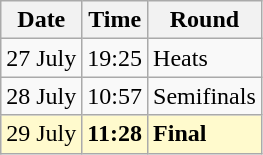<table class="wikitable">
<tr>
<th>Date</th>
<th>Time</th>
<th>Round</th>
</tr>
<tr>
<td>27 July</td>
<td>19:25</td>
<td>Heats</td>
</tr>
<tr>
<td>28 July</td>
<td>10:57</td>
<td>Semifinals</td>
</tr>
<tr bgcolor=lemonchiffon>
<td>29 July</td>
<td><strong>11:28</strong></td>
<td><strong>Final</strong></td>
</tr>
</table>
